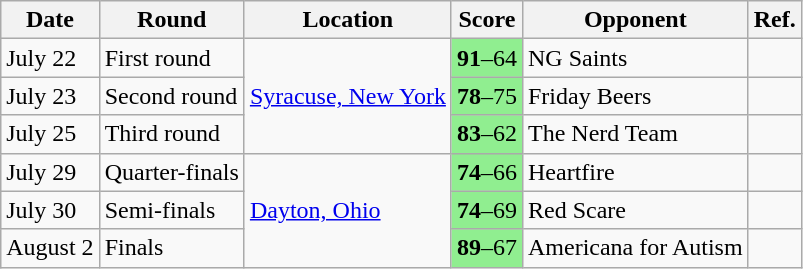<table class="wikitable">
<tr>
<th>Date</th>
<th>Round</th>
<th>Location</th>
<th>Score</th>
<th>Opponent</th>
<th>Ref.</th>
</tr>
<tr>
<td>July 22</td>
<td>First round</td>
<td rowspan=3><a href='#'>Syracuse, New York</a></td>
<td style=background-color:lightgreen><strong>91</strong>–64</td>
<td>NG Saints</td>
<td></td>
</tr>
<tr>
<td>July 23</td>
<td>Second round</td>
<td style=background-color:lightgreen><strong>78</strong>–75</td>
<td>Friday Beers</td>
<td></td>
</tr>
<tr>
<td>July 25</td>
<td>Third round</td>
<td style=background-color:lightgreen><strong>83</strong>–62</td>
<td>The Nerd Team</td>
<td></td>
</tr>
<tr>
<td>July 29</td>
<td>Quarter-finals</td>
<td rowspan=3><a href='#'>Dayton, Ohio</a></td>
<td style=background-color:lightgreen><strong>74</strong>–66</td>
<td>Heartfire</td>
<td></td>
</tr>
<tr>
<td>July 30</td>
<td>Semi-finals</td>
<td style=background-color:lightgreen><strong>74</strong>–69</td>
<td>Red Scare</td>
<td></td>
</tr>
<tr>
<td>August 2</td>
<td>Finals</td>
<td style=background-color:lightgreen><strong>89</strong>–67</td>
<td>Americana for Autism</td>
<td></td>
</tr>
</table>
